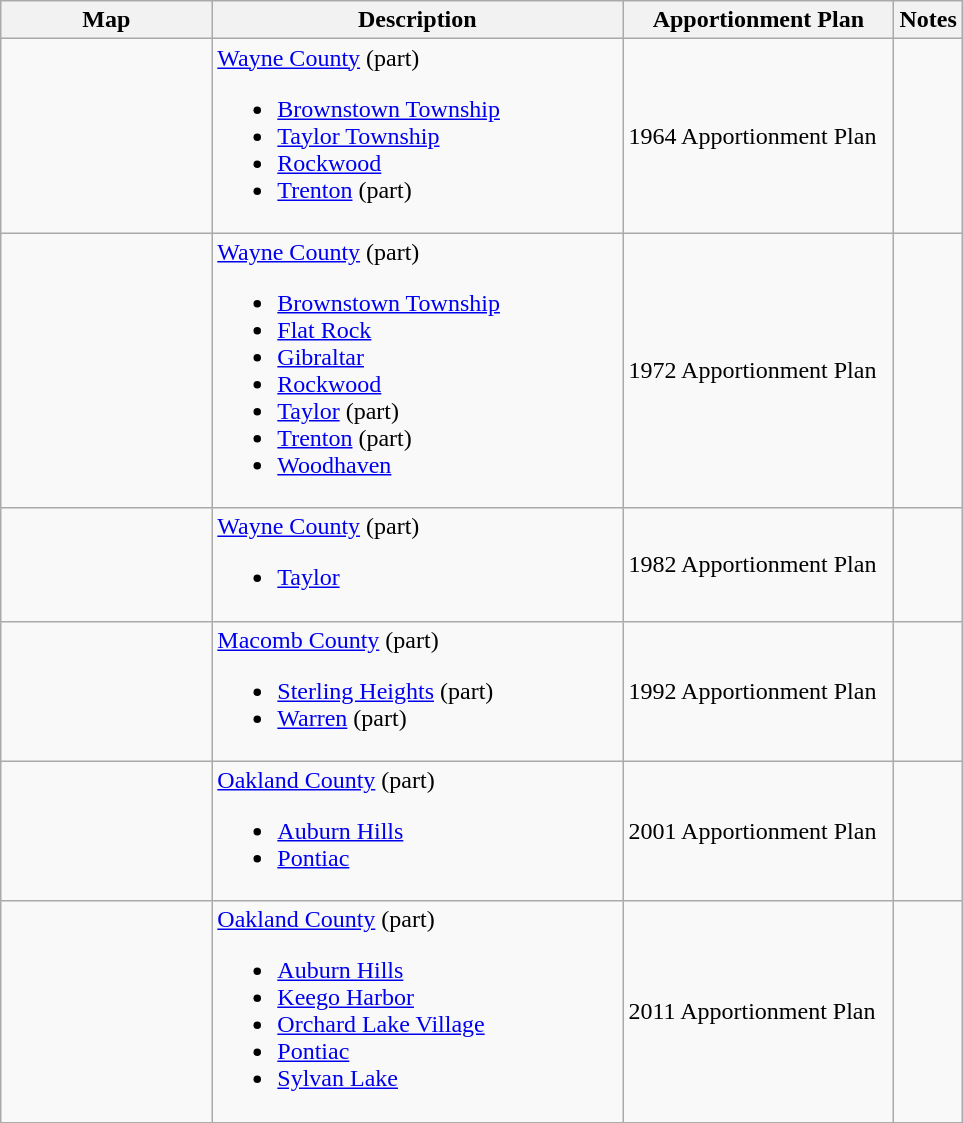<table class="wikitable sortable">
<tr>
<th style="width:100pt;">Map</th>
<th style="width:200pt;">Description</th>
<th style="width:130pt;">Apportionment Plan</th>
<th style="width:15pt;">Notes</th>
</tr>
<tr>
<td></td>
<td><a href='#'>Wayne County</a> (part)<br><ul><li><a href='#'>Brownstown Township</a></li><li><a href='#'>Taylor Township</a></li><li><a href='#'>Rockwood</a></li><li><a href='#'>Trenton</a> (part)</li></ul></td>
<td>1964 Apportionment Plan</td>
<td></td>
</tr>
<tr>
<td></td>
<td><a href='#'>Wayne County</a> (part)<br><ul><li><a href='#'>Brownstown Township</a></li><li><a href='#'>Flat Rock</a></li><li><a href='#'>Gibraltar</a></li><li><a href='#'>Rockwood</a></li><li><a href='#'>Taylor</a> (part)</li><li><a href='#'>Trenton</a> (part)</li><li><a href='#'>Woodhaven</a></li></ul></td>
<td>1972 Apportionment Plan</td>
<td></td>
</tr>
<tr>
<td></td>
<td><a href='#'>Wayne County</a> (part)<br><ul><li><a href='#'>Taylor</a></li></ul></td>
<td>1982 Apportionment Plan</td>
<td></td>
</tr>
<tr>
<td></td>
<td><a href='#'>Macomb County</a> (part)<br><ul><li><a href='#'>Sterling Heights</a> (part)</li><li><a href='#'>Warren</a> (part)</li></ul></td>
<td>1992 Apportionment Plan</td>
<td></td>
</tr>
<tr>
<td></td>
<td><a href='#'>Oakland County</a> (part)<br><ul><li><a href='#'>Auburn Hills</a></li><li><a href='#'>Pontiac</a></li></ul></td>
<td>2001 Apportionment Plan</td>
<td></td>
</tr>
<tr>
<td></td>
<td><a href='#'>Oakland County</a> (part)<br><ul><li><a href='#'>Auburn Hills</a></li><li><a href='#'>Keego Harbor</a></li><li><a href='#'>Orchard Lake Village</a></li><li><a href='#'>Pontiac</a></li><li><a href='#'>Sylvan Lake</a></li></ul></td>
<td>2011 Apportionment Plan</td>
<td></td>
</tr>
<tr>
</tr>
</table>
